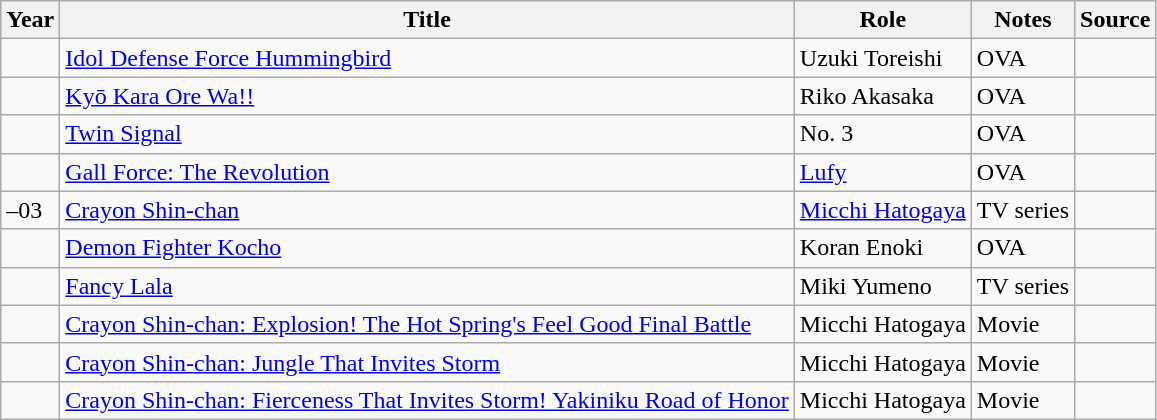<table class="wikitable sortable plainrowheaders">
<tr>
<th>Year</th>
<th>Title</th>
<th>Role</th>
<th class="unsortable">Notes</th>
<th class="unsortable">Source</th>
</tr>
<tr>
<td></td>
<td><a href='#'>Idol Defense Force Hummingbird</a></td>
<td>Uzuki Toreishi</td>
<td>OVA</td>
<td></td>
</tr>
<tr>
<td></td>
<td><a href='#'>Kyō Kara Ore Wa!!</a></td>
<td>Riko Akasaka</td>
<td>OVA</td>
<td></td>
</tr>
<tr>
<td></td>
<td><a href='#'>Twin Signal</a></td>
<td>No. 3</td>
<td>OVA</td>
<td></td>
</tr>
<tr>
<td></td>
<td><a href='#'>Gall Force: The Revolution</a></td>
<td><a href='#'>Lufy</a></td>
<td>OVA</td>
<td></td>
</tr>
<tr>
<td>–03</td>
<td><a href='#'>Crayon Shin-chan</a></td>
<td><a href='#'>Micchi Hatogaya</a></td>
<td>TV series</td>
<td></td>
</tr>
<tr>
<td></td>
<td><a href='#'>Demon Fighter Kocho</a></td>
<td>Koran Enoki</td>
<td>OVA</td>
<td></td>
</tr>
<tr>
<td></td>
<td><a href='#'>Fancy Lala</a></td>
<td>Miki Yumeno</td>
<td>TV series</td>
<td></td>
</tr>
<tr>
<td></td>
<td><a href='#'>Crayon Shin-chan: Explosion! The Hot Spring's Feel Good Final Battle</a></td>
<td>Micchi Hatogaya</td>
<td>Movie</td>
<td></td>
</tr>
<tr>
<td></td>
<td><a href='#'>Crayon Shin-chan: Jungle That Invites Storm</a></td>
<td>Micchi Hatogaya</td>
<td>Movie</td>
<td></td>
</tr>
<tr>
<td></td>
<td><a href='#'>Crayon Shin-chan: Fierceness That Invites Storm! Yakiniku Road of Honor</a></td>
<td>Micchi Hatogaya</td>
<td>Movie</td>
<td></td>
</tr>
</table>
